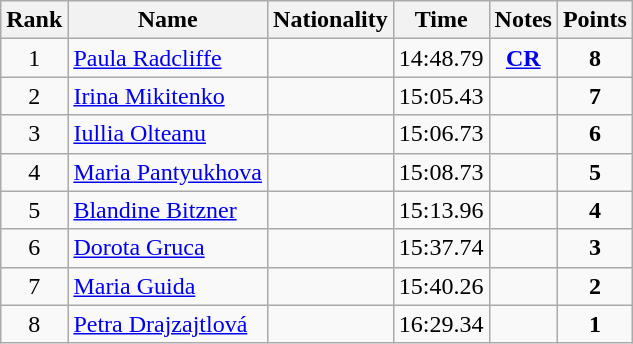<table class="wikitable sortable" style="text-align:center">
<tr>
<th>Rank</th>
<th>Name</th>
<th>Nationality</th>
<th>Time</th>
<th>Notes</th>
<th>Points</th>
</tr>
<tr>
<td>1</td>
<td align=left><a href='#'>Paula Radcliffe</a></td>
<td align=left></td>
<td>14:48.79</td>
<td><strong><a href='#'>CR</a></strong></td>
<td><strong>8</strong></td>
</tr>
<tr>
<td>2</td>
<td align=left><a href='#'>Irina Mikitenko</a></td>
<td align=left></td>
<td>15:05.43</td>
<td></td>
<td><strong>7</strong></td>
</tr>
<tr>
<td>3</td>
<td align=left><a href='#'>Iullia Olteanu</a></td>
<td align=left></td>
<td>15:06.73</td>
<td></td>
<td><strong>6</strong></td>
</tr>
<tr>
<td>4</td>
<td align=left><a href='#'>Maria Pantyukhova</a></td>
<td align=left></td>
<td>15:08.73</td>
<td></td>
<td><strong>5</strong></td>
</tr>
<tr>
<td>5</td>
<td align=left><a href='#'>Blandine Bitzner</a></td>
<td align=left></td>
<td>15:13.96</td>
<td></td>
<td><strong>4</strong></td>
</tr>
<tr>
<td>6</td>
<td align=left><a href='#'>Dorota Gruca</a></td>
<td align=left></td>
<td>15:37.74</td>
<td></td>
<td><strong>3</strong></td>
</tr>
<tr>
<td>7</td>
<td align=left><a href='#'>Maria Guida</a></td>
<td align=left></td>
<td>15:40.26</td>
<td></td>
<td><strong>2</strong></td>
</tr>
<tr>
<td>8</td>
<td align=left><a href='#'>Petra Drajzajtlová</a></td>
<td align=left></td>
<td>16:29.34</td>
<td></td>
<td><strong>1</strong></td>
</tr>
</table>
